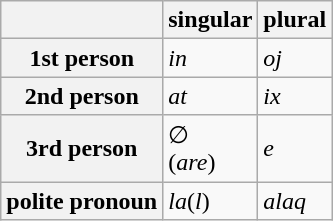<table class="wikitable">
<tr>
<th></th>
<th><strong>singular</strong></th>
<th><strong>plural</strong></th>
</tr>
<tr>
<th><strong>1st person</strong></th>
<td><em>in</em></td>
<td><em>oj</em></td>
</tr>
<tr>
<th><strong>2nd person</strong></th>
<td><em>at</em></td>
<td><em>ix</em></td>
</tr>
<tr>
<th><strong>3rd person</strong></th>
<td>∅<br>(<em>are</em>)</td>
<td><em>e</em></td>
</tr>
<tr>
<th><strong>polite pronoun</strong></th>
<td><em>la</em>(<em>l</em>)</td>
<td><em>alaq</em></td>
</tr>
</table>
